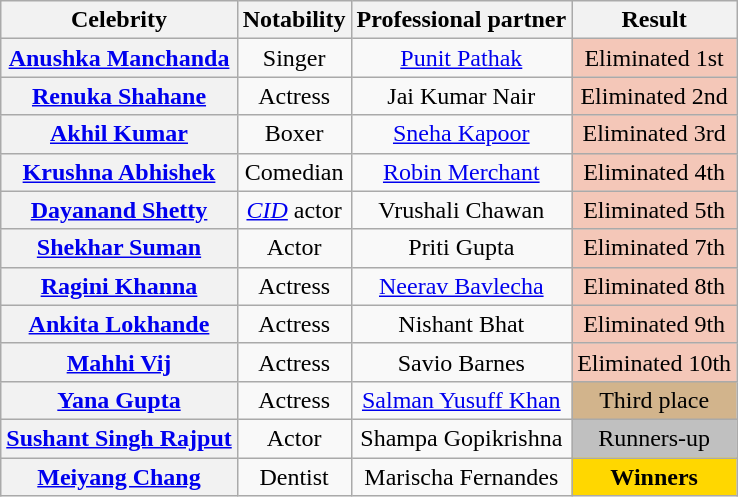<table class="wikitable sortable" style="text-align:center;">
<tr>
<th scope="col">Celebrity</th>
<th scope="col" class="unsortable">Notability</th>
<th scope="col">Professional partner</th>
<th scope="col">Result</th>
</tr>
<tr>
<th><a href='#'>Anushka Manchanda</a></th>
<td>Singer</td>
<td><a href='#'>Punit Pathak</a></td>
<td bgcolor="f4c7b8">Eliminated 1st</td>
</tr>
<tr>
<th><a href='#'>Renuka Shahane</a></th>
<td>Actress</td>
<td>Jai Kumar Nair</td>
<td bgcolor="f4c7b8">Eliminated 2nd</td>
</tr>
<tr>
<th><a href='#'>Akhil Kumar</a></th>
<td>Boxer</td>
<td><a href='#'>Sneha Kapoor</a></td>
<td bgcolor="f4c7b8">Eliminated 3rd</td>
</tr>
<tr>
<th><a href='#'>Krushna Abhishek</a></th>
<td>Comedian</td>
<td><a href='#'>Robin Merchant</a></td>
<td bgcolor="f4c7b8">Eliminated 4th</td>
</tr>
<tr>
<th><a href='#'>Dayanand Shetty</a></th>
<td><em><a href='#'>CID</a></em> actor</td>
<td>Vrushali Chawan</td>
<td bgcolor="f4c7b8">Eliminated 5th</td>
</tr>
<tr>
<th><a href='#'>Shekhar Suman</a></th>
<td>Actor</td>
<td>Priti Gupta</td>
<td bgcolor="f4c7b8">Eliminated 7th</td>
</tr>
<tr>
<th><a href='#'>Ragini Khanna</a></th>
<td>Actress</td>
<td><a href='#'>Neerav Bavlecha</a></td>
<td bgcolor="f4c7b8">Eliminated 8th</td>
</tr>
<tr>
<th><a href='#'>Ankita Lokhande</a></th>
<td>Actress</td>
<td>Nishant Bhat</td>
<td bgcolor="f4c7b8">Eliminated 9th</td>
</tr>
<tr>
<th><a href='#'>Mahhi Vij</a></th>
<td>Actress</td>
<td>Savio Barnes</td>
<td bgcolor="f4c7b8">Eliminated 10th</td>
</tr>
<tr>
<th><a href='#'>Yana Gupta</a></th>
<td>Actress</td>
<td><a href='#'>Salman Yusuff Khan</a></td>
<td bgcolor="tan">Third place</td>
</tr>
<tr>
<th><a href='#'>Sushant Singh Rajput</a></th>
<td>Actor</td>
<td>Shampa Gopikrishna</td>
<td bgcolor="silver">Runners-up</td>
</tr>
<tr>
<th><a href='#'>Meiyang Chang</a></th>
<td>Dentist</td>
<td>Marischa Fernandes</td>
<td bgcolor="gold"><strong>Winners</strong></td>
</tr>
</table>
